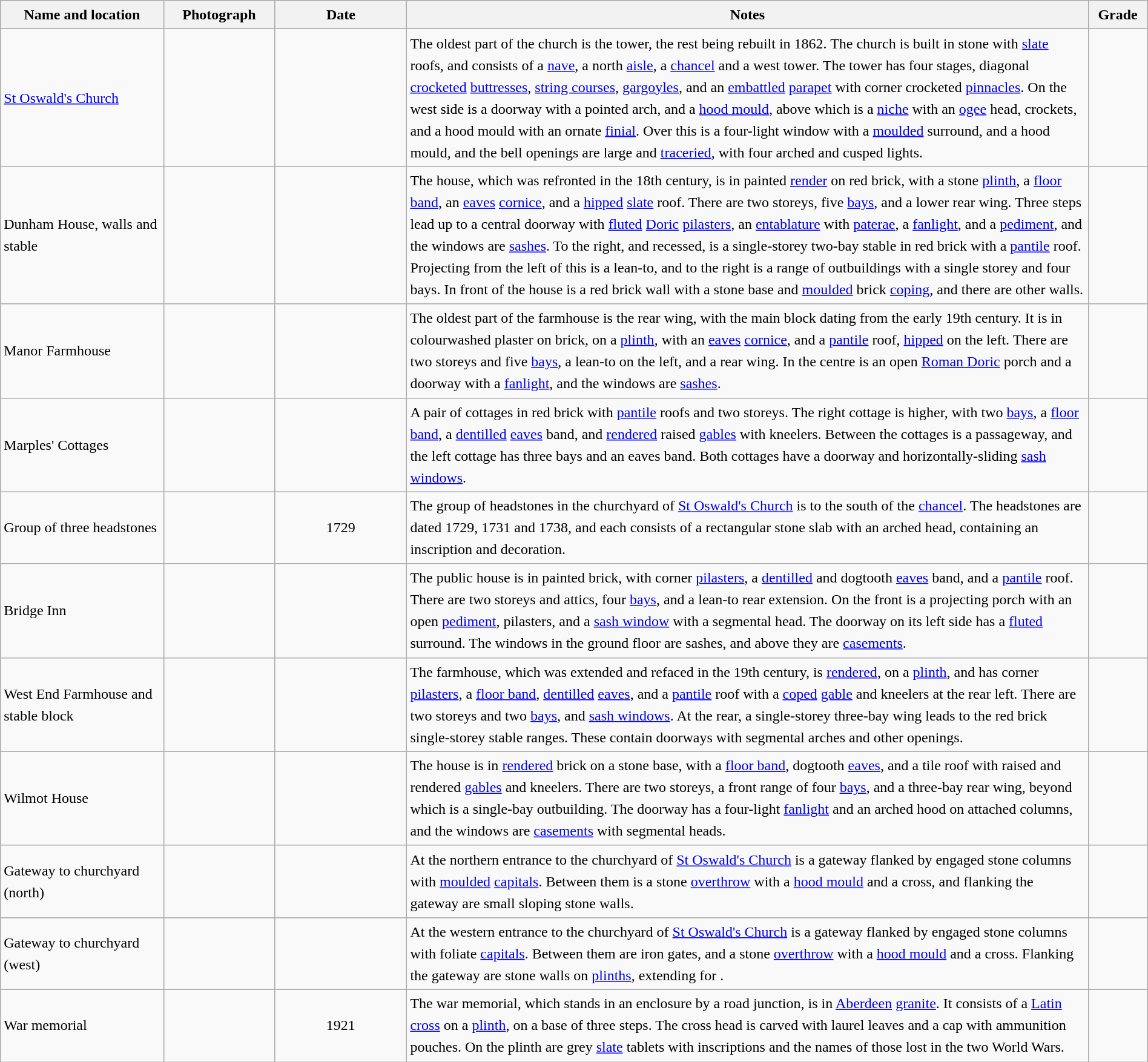<table class="wikitable sortable plainrowheaders" style="width:100%; border:0px; text-align:left; line-height:150%">
<tr>
<th scope="col"  style="width:150px">Name and location</th>
<th scope="col"  style="width:100px" class="unsortable">Photograph</th>
<th scope="col"  style="width:120px">Date</th>
<th scope="col"  style="width:650px" class="unsortable">Notes</th>
<th scope="col"  style="width:50px">Grade</th>
</tr>
<tr>
<td><a href='#'>St Oswald's Church</a><br><small></small></td>
<td></td>
<td align="center"></td>
<td>The oldest part of the church is the tower, the rest being rebuilt in 1862.  The church is built in stone with <a href='#'>slate</a> roofs, and consists of a <a href='#'>nave</a>, a north <a href='#'>aisle</a>, a <a href='#'>chancel</a> and a west tower.  The tower has four stages, diagonal <a href='#'>crocketed</a> <a href='#'>buttresses</a>, <a href='#'>string courses</a>, <a href='#'>gargoyles</a>, and an <a href='#'>embattled</a> <a href='#'>parapet</a> with corner crocketed <a href='#'>pinnacles</a>.  On the west side is a doorway with a pointed arch, and a <a href='#'>hood mould</a>, above which is a <a href='#'>niche</a> with an <a href='#'>ogee</a> head, crockets, and a hood mould with an ornate <a href='#'>finial</a>.  Over this is a four-light window with a <a href='#'>moulded</a> surround, and a hood mould, and the bell openings are large and <a href='#'>traceried</a>, with four arched and cusped lights.</td>
<td align="center" ></td>
</tr>
<tr>
<td>Dunham House, walls and stable<br><small></small></td>
<td></td>
<td align="center"></td>
<td>The house, which was refronted in the 18th century, is in painted <a href='#'>render</a> on red brick, with a stone <a href='#'>plinth</a>, a <a href='#'>floor band</a>, an <a href='#'>eaves</a> <a href='#'>cornice</a>, and a <a href='#'>hipped</a> <a href='#'>slate</a> roof.  There are two storeys, five <a href='#'>bays</a>, and a lower rear wing.  Three steps lead up to a central doorway with <a href='#'>fluted</a> <a href='#'>Doric</a> <a href='#'>pilasters</a>, an <a href='#'>entablature</a> with <a href='#'>paterae</a>, a <a href='#'>fanlight</a>, and a <a href='#'>pediment</a>, and the windows are <a href='#'>sashes</a>.  To the right, and recessed, is a single-storey two-bay stable in red brick with a <a href='#'>pantile</a> roof.  Projecting from the left of this is a lean-to, and to the right is a range of outbuildings with a single storey and four bays.  In front of the house is a red brick wall with a stone base and <a href='#'>moulded</a> brick <a href='#'>coping</a>, and there are other walls.</td>
<td align="center" ></td>
</tr>
<tr>
<td>Manor Farmhouse<br><small></small></td>
<td></td>
<td align="center"></td>
<td>The oldest part of the farmhouse is the rear wing, with the main block dating from the early 19th century.  It is in colourwashed plaster on brick, on a <a href='#'>plinth</a>, with an <a href='#'>eaves</a> <a href='#'>cornice</a>, and a <a href='#'>pantile</a> roof, <a href='#'>hipped</a> on the left.  There are two storeys and five <a href='#'>bays</a>, a lean-to on the left, and a rear wing.  In the centre is an open <a href='#'>Roman Doric</a> porch and a doorway with a <a href='#'>fanlight</a>, and the windows are <a href='#'>sashes</a>.</td>
<td align="center" ></td>
</tr>
<tr>
<td>Marples' Cottages<br><small></small></td>
<td></td>
<td align="center"></td>
<td>A pair of cottages in red brick with <a href='#'>pantile</a> roofs and two storeys.  The right cottage is higher, with two <a href='#'>bays</a>, a <a href='#'>floor band</a>, a <a href='#'>dentilled</a> <a href='#'>eaves</a> band, and <a href='#'>rendered</a> raised <a href='#'>gables</a> with kneelers.  Between the cottages is a passageway, and the left cottage has three bays and an eaves band.  Both cottages have a doorway and horizontally-sliding <a href='#'>sash windows</a>.</td>
<td align="center" ></td>
</tr>
<tr>
<td>Group of three headstones<br><small></small></td>
<td></td>
<td align="center">1729</td>
<td>The group of headstones in the churchyard of <a href='#'>St Oswald's Church</a> is to the south of the <a href='#'>chancel</a>.  The headstones are dated 1729, 1731 and 1738, and each consists of a rectangular stone slab with an arched head, containing an inscription and decoration.</td>
<td align="center" ></td>
</tr>
<tr>
<td>Bridge Inn<br><small></small></td>
<td></td>
<td align="center"></td>
<td>The public house is in painted brick, with corner <a href='#'>pilasters</a>, a <a href='#'>dentilled</a> and dogtooth <a href='#'>eaves</a> band, and a <a href='#'>pantile</a> roof.  There are two storeys and attics, four <a href='#'>bays</a>, and a lean-to rear extension.  On the front is a projecting porch with an open <a href='#'>pediment</a>, pilasters, and a <a href='#'>sash window</a> with a segmental head.  The doorway on its left side has a <a href='#'>fluted</a> surround.  The windows in the ground floor are sashes, and above they are <a href='#'>casements</a>.</td>
<td align="center" ></td>
</tr>
<tr>
<td>West End Farmhouse and stable block<br><small></small></td>
<td></td>
<td align="center"></td>
<td>The farmhouse, which was extended and refaced in the 19th century, is <a href='#'>rendered</a>, on a <a href='#'>plinth</a>, and has corner <a href='#'>pilasters</a>, a <a href='#'>floor band</a>, <a href='#'>dentilled</a> <a href='#'>eaves</a>, and a <a href='#'>pantile</a> roof with a <a href='#'>coped</a> <a href='#'>gable</a> and kneelers at the rear left.  There are two storeys and two <a href='#'>bays</a>, and <a href='#'>sash windows</a>.  At the rear, a single-storey three-bay wing leads to the red brick single-storey stable ranges.  These contain doorways with segmental arches and other openings.</td>
<td align="center" ></td>
</tr>
<tr>
<td>Wilmot House<br><small></small></td>
<td></td>
<td align="center"></td>
<td>The house is in <a href='#'>rendered</a> brick on a stone base, with a <a href='#'>floor band</a>, dogtooth <a href='#'>eaves</a>, and a tile roof with raised and rendered <a href='#'>gables</a> and kneelers.  There are two storeys, a front range of four <a href='#'>bays</a>, and a three-bay rear wing, beyond which is a single-bay outbuilding.  The doorway has a four-light <a href='#'>fanlight</a> and an arched hood on attached columns, and the windows are <a href='#'>casements</a> with segmental heads.</td>
<td align="center" ></td>
</tr>
<tr>
<td>Gateway to churchyard (north)<br><small></small></td>
<td></td>
<td align="center"></td>
<td>At the northern entrance to the churchyard of <a href='#'>St Oswald's Church</a> is a gateway flanked by engaged stone columns with <a href='#'>moulded</a> <a href='#'>capitals</a>.  Between them is a stone <a href='#'>overthrow</a> with a <a href='#'>hood mould</a> and a cross, and flanking the gateway are small sloping stone walls.</td>
<td align="center" ></td>
</tr>
<tr>
<td>Gateway to churchyard (west)<br><small></small></td>
<td></td>
<td align="center"></td>
<td>At the western entrance to the churchyard of <a href='#'>St Oswald's Church</a> is a gateway flanked by engaged stone columns with foliate <a href='#'>capitals</a>.  Between them are iron gates, and a stone <a href='#'>overthrow</a> with a <a href='#'>hood mould</a> and a cross.  Flanking the gateway are stone walls on <a href='#'>plinths</a>, extending for .</td>
<td align="center" ></td>
</tr>
<tr>
<td>War memorial<br><small></small></td>
<td></td>
<td align="center">1921</td>
<td>The war memorial, which stands in an enclosure by a road junction, is in <a href='#'>Aberdeen</a> <a href='#'>granite</a>.  It consists of a <a href='#'>Latin cross</a> on a <a href='#'>plinth</a>, on a base of three steps.  The cross head is carved with laurel leaves and a cap with ammunition pouches.  On the plinth are grey <a href='#'>slate</a> tablets with inscriptions and the names of those lost in the two World Wars.</td>
<td align="center" ></td>
</tr>
<tr>
</tr>
</table>
